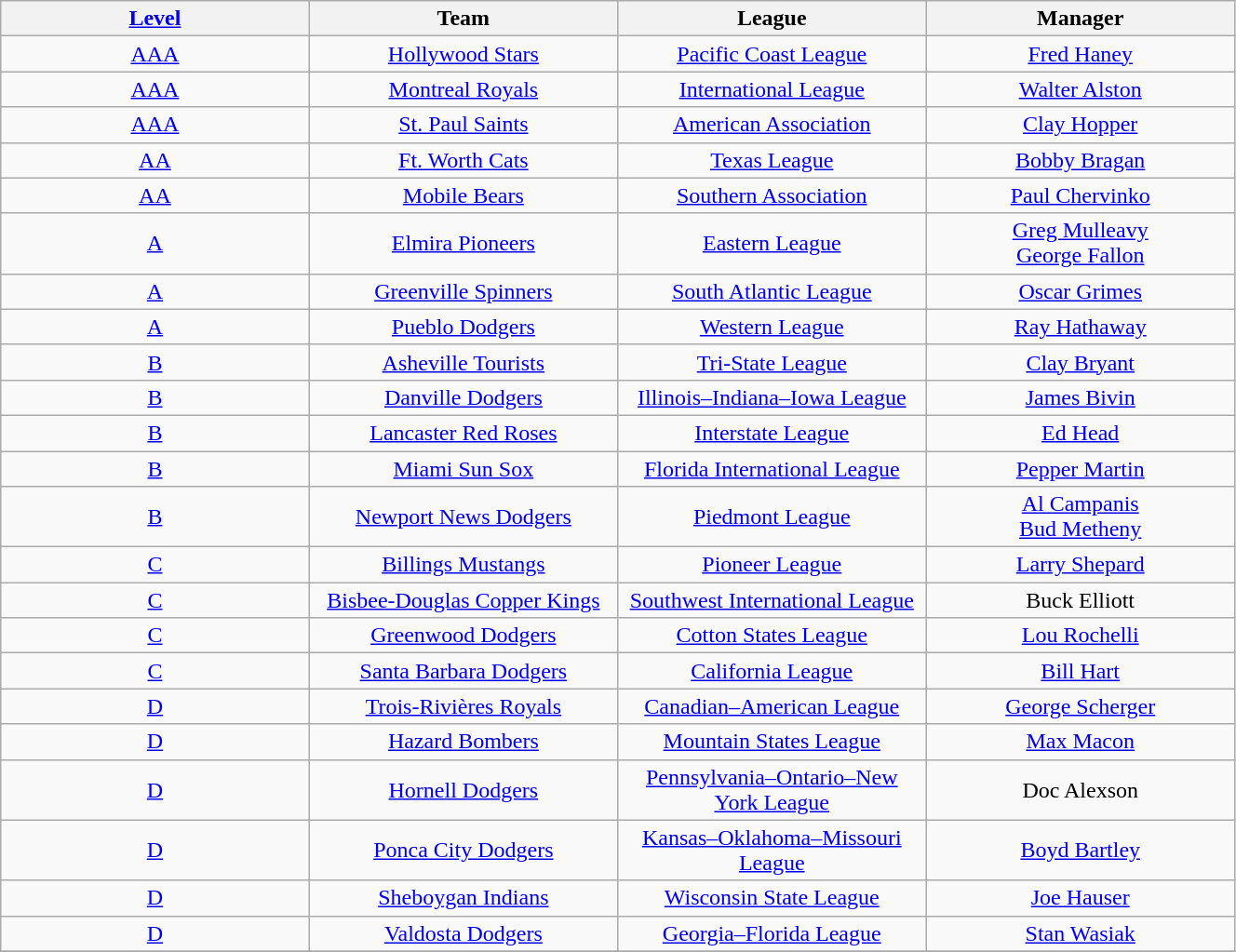<table class="wikitable" style="text-align:center; width:70%;">
<tr>
<th width="20%"><a href='#'>Level</a></th>
<th width="20%">Team</th>
<th width="20%">League</th>
<th width="20%">Manager</th>
</tr>
<tr>
<td><a href='#'>AAA</a></td>
<td><a href='#'>Hollywood Stars</a></td>
<td><a href='#'>Pacific Coast League</a></td>
<td><a href='#'>Fred Haney</a></td>
</tr>
<tr>
<td><a href='#'>AAA</a></td>
<td><a href='#'>Montreal Royals</a></td>
<td><a href='#'>International League</a></td>
<td><a href='#'>Walter Alston</a></td>
</tr>
<tr>
<td><a href='#'>AAA</a></td>
<td><a href='#'>St. Paul Saints</a></td>
<td><a href='#'>American Association</a></td>
<td><a href='#'>Clay Hopper</a></td>
</tr>
<tr>
<td><a href='#'>AA</a></td>
<td><a href='#'>Ft. Worth Cats</a></td>
<td><a href='#'>Texas League</a></td>
<td><a href='#'>Bobby Bragan</a></td>
</tr>
<tr>
<td><a href='#'>AA</a></td>
<td><a href='#'>Mobile Bears</a></td>
<td><a href='#'>Southern Association</a></td>
<td><a href='#'>Paul Chervinko</a></td>
</tr>
<tr>
<td><a href='#'>A</a></td>
<td><a href='#'>Elmira Pioneers</a></td>
<td><a href='#'>Eastern League</a></td>
<td><a href='#'>Greg Mulleavy</a><br><a href='#'>George Fallon</a></td>
</tr>
<tr>
<td><a href='#'>A</a></td>
<td><a href='#'>Greenville Spinners</a></td>
<td><a href='#'>South Atlantic League</a></td>
<td><a href='#'>Oscar Grimes</a></td>
</tr>
<tr>
<td><a href='#'>A</a></td>
<td><a href='#'>Pueblo Dodgers</a></td>
<td><a href='#'>Western League</a></td>
<td><a href='#'>Ray Hathaway</a></td>
</tr>
<tr>
<td><a href='#'>B</a></td>
<td><a href='#'>Asheville Tourists</a></td>
<td><a href='#'>Tri-State League</a></td>
<td><a href='#'>Clay Bryant</a></td>
</tr>
<tr>
<td><a href='#'>B</a></td>
<td><a href='#'>Danville Dodgers</a></td>
<td><a href='#'>Illinois–Indiana–Iowa League</a></td>
<td><a href='#'>James Bivin</a></td>
</tr>
<tr>
<td><a href='#'>B</a></td>
<td><a href='#'>Lancaster Red Roses</a></td>
<td><a href='#'>Interstate League</a></td>
<td><a href='#'>Ed Head</a></td>
</tr>
<tr>
<td><a href='#'>B</a></td>
<td><a href='#'>Miami Sun Sox</a></td>
<td><a href='#'>Florida International League</a></td>
<td><a href='#'>Pepper Martin</a></td>
</tr>
<tr>
<td><a href='#'>B</a></td>
<td><a href='#'>Newport News Dodgers</a></td>
<td><a href='#'>Piedmont League</a></td>
<td><a href='#'>Al Campanis</a><br><a href='#'>Bud Metheny</a></td>
</tr>
<tr>
<td><a href='#'>C</a></td>
<td><a href='#'>Billings Mustangs</a></td>
<td><a href='#'>Pioneer League</a></td>
<td><a href='#'>Larry Shepard</a></td>
</tr>
<tr>
<td><a href='#'>C</a></td>
<td><a href='#'>Bisbee-Douglas Copper Kings</a></td>
<td><a href='#'>Southwest International League</a></td>
<td>Buck Elliott</td>
</tr>
<tr>
<td><a href='#'>C</a></td>
<td><a href='#'>Greenwood Dodgers</a></td>
<td><a href='#'>Cotton States League</a></td>
<td><a href='#'>Lou Rochelli</a></td>
</tr>
<tr>
<td><a href='#'>C</a></td>
<td><a href='#'>Santa Barbara Dodgers</a></td>
<td><a href='#'>California League</a></td>
<td><a href='#'>Bill Hart</a></td>
</tr>
<tr>
<td><a href='#'>D</a></td>
<td><a href='#'>Trois-Rivières Royals</a></td>
<td><a href='#'>Canadian–American League</a></td>
<td><a href='#'>George Scherger</a></td>
</tr>
<tr>
<td><a href='#'>D</a></td>
<td><a href='#'>Hazard Bombers</a></td>
<td><a href='#'>Mountain States League</a></td>
<td><a href='#'>Max Macon</a></td>
</tr>
<tr>
<td><a href='#'>D</a></td>
<td><a href='#'>Hornell Dodgers</a></td>
<td><a href='#'>Pennsylvania–Ontario–New York League</a></td>
<td>Doc Alexson</td>
</tr>
<tr>
<td><a href='#'>D</a></td>
<td><a href='#'>Ponca City Dodgers</a></td>
<td><a href='#'>Kansas–Oklahoma–Missouri League</a></td>
<td><a href='#'>Boyd Bartley</a></td>
</tr>
<tr>
<td><a href='#'>D</a></td>
<td><a href='#'>Sheboygan Indians</a></td>
<td><a href='#'>Wisconsin State League</a></td>
<td><a href='#'>Joe Hauser</a></td>
</tr>
<tr>
<td><a href='#'>D</a></td>
<td><a href='#'>Valdosta Dodgers</a></td>
<td><a href='#'>Georgia–Florida League</a></td>
<td><a href='#'>Stan Wasiak</a></td>
</tr>
<tr>
</tr>
</table>
